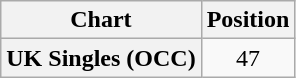<table class="wikitable plainrowheaders">
<tr>
<th>Chart</th>
<th>Position</th>
</tr>
<tr>
<th scope="row">UK Singles (OCC)</th>
<td align="center">47</td>
</tr>
</table>
